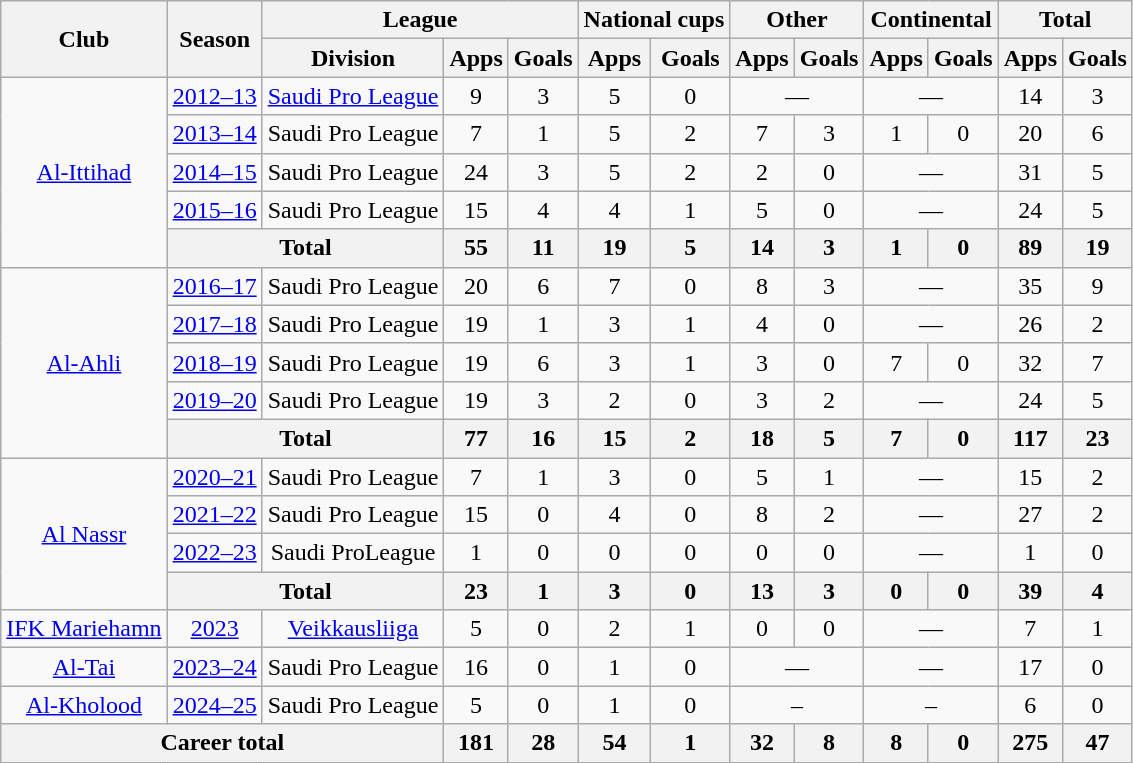<table class="wikitable" style="text-align:center">
<tr>
<th rowspan="2">Club</th>
<th rowspan="2">Season</th>
<th colspan="3">League</th>
<th colspan="2">National cups</th>
<th colspan="2">Other</th>
<th colspan="2">Continental</th>
<th colspan="2">Total</th>
</tr>
<tr>
<th>Division</th>
<th>Apps</th>
<th>Goals</th>
<th>Apps</th>
<th>Goals</th>
<th>Apps</th>
<th>Goals</th>
<th>Apps</th>
<th>Goals</th>
<th>Apps</th>
<th>Goals</th>
</tr>
<tr>
<td rowspan="5"><a href='#'>Al-Ittihad</a></td>
<td><a href='#'>2012–13</a></td>
<td><a href='#'>Saudi Pro League</a></td>
<td>9</td>
<td>3</td>
<td>5</td>
<td>0</td>
<td colspan="2">—</td>
<td colspan="2">—</td>
<td>14</td>
<td>3</td>
</tr>
<tr>
<td><a href='#'>2013–14</a></td>
<td>Saudi Pro League</td>
<td>7</td>
<td>1</td>
<td>5</td>
<td>2</td>
<td>7</td>
<td>3</td>
<td>1</td>
<td>0</td>
<td>20</td>
<td>6</td>
</tr>
<tr>
<td><a href='#'>2014–15</a></td>
<td>Saudi Pro League</td>
<td>24</td>
<td>3</td>
<td>5</td>
<td>2</td>
<td>2</td>
<td>0</td>
<td colspan="2">—</td>
<td>31</td>
<td>5</td>
</tr>
<tr>
<td><a href='#'>2015–16</a></td>
<td>Saudi Pro League</td>
<td>15</td>
<td>4</td>
<td>4</td>
<td>1</td>
<td>5</td>
<td>0</td>
<td colspan="2">—</td>
<td>24</td>
<td>5</td>
</tr>
<tr>
<th colspan="2">Total</th>
<th>55</th>
<th>11</th>
<th>19</th>
<th>5</th>
<th>14</th>
<th>3</th>
<th>1</th>
<th>0</th>
<th>89</th>
<th>19</th>
</tr>
<tr>
<td rowspan="5"><a href='#'>Al-Ahli</a></td>
<td><a href='#'>2016–17</a></td>
<td>Saudi Pro League</td>
<td>20</td>
<td>6</td>
<td>7</td>
<td>0</td>
<td>8</td>
<td>3</td>
<td colspan="2">—</td>
<td>35</td>
<td>9</td>
</tr>
<tr>
<td><a href='#'>2017–18</a></td>
<td>Saudi Pro League</td>
<td>19</td>
<td>1</td>
<td>3</td>
<td>1</td>
<td>4</td>
<td>0</td>
<td colspan="2">—</td>
<td>26</td>
<td>2</td>
</tr>
<tr>
<td><a href='#'>2018–19</a></td>
<td>Saudi Pro League</td>
<td>19</td>
<td>6</td>
<td>3</td>
<td>1</td>
<td>3</td>
<td>0</td>
<td>7</td>
<td>0</td>
<td>32</td>
<td>7</td>
</tr>
<tr>
<td><a href='#'>2019–20</a></td>
<td>Saudi Pro League</td>
<td>19</td>
<td>3</td>
<td>2</td>
<td>0</td>
<td>3</td>
<td>2</td>
<td colspan="2">—</td>
<td>24</td>
<td>5</td>
</tr>
<tr>
<th colspan="2">Total</th>
<th>77</th>
<th>16</th>
<th>15</th>
<th>2</th>
<th>18</th>
<th>5</th>
<th>7</th>
<th>0</th>
<th>117</th>
<th>23</th>
</tr>
<tr>
<td rowspan="4"><a href='#'>Al Nassr</a></td>
<td><a href='#'>2020–21</a></td>
<td>Saudi Pro League</td>
<td>7</td>
<td>1</td>
<td>3</td>
<td>0</td>
<td>5</td>
<td>1</td>
<td colspan="2">—</td>
<td>15</td>
<td>2</td>
</tr>
<tr>
<td><a href='#'>2021–22</a></td>
<td>Saudi Pro League</td>
<td>15</td>
<td>0</td>
<td>4</td>
<td>0</td>
<td>8</td>
<td>2</td>
<td colspan="2">—</td>
<td>27</td>
<td>2</td>
</tr>
<tr>
<td><a href='#'>2022–23</a></td>
<td>Saudi ProLeague</td>
<td>1</td>
<td>0</td>
<td>0</td>
<td>0</td>
<td>0</td>
<td>0</td>
<td colspan="2">—</td>
<td>1</td>
<td>0</td>
</tr>
<tr>
<th colspan="2">Total</th>
<th>23</th>
<th>1</th>
<th>3</th>
<th>0</th>
<th>13</th>
<th>3</th>
<th>0</th>
<th>0</th>
<th>39</th>
<th>4</th>
</tr>
<tr>
<td><a href='#'>IFK Mariehamn</a></td>
<td><a href='#'>2023</a></td>
<td><a href='#'>Veikkausliiga</a></td>
<td>5</td>
<td>0</td>
<td>2</td>
<td>1</td>
<td>0</td>
<td>0</td>
<td colspan="2">—</td>
<td>7</td>
<td>1</td>
</tr>
<tr>
<td><a href='#'>Al-Tai</a></td>
<td><a href='#'>2023–24</a></td>
<td>Saudi Pro League</td>
<td>16</td>
<td>0</td>
<td>1</td>
<td>0</td>
<td colspan="2">—</td>
<td colspan="2">—</td>
<td>17</td>
<td>0</td>
</tr>
<tr>
<td><a href='#'>Al-Kholood</a></td>
<td><a href='#'>2024–25</a></td>
<td>Saudi Pro League</td>
<td>5</td>
<td>0</td>
<td>1</td>
<td>0</td>
<td colspan=2>–</td>
<td colspan=2>–</td>
<td>6</td>
<td>0</td>
</tr>
<tr>
<th colspan="3">Career total</th>
<th>181</th>
<th>28</th>
<th>54</th>
<th>1</th>
<th>32</th>
<th>8</th>
<th>8</th>
<th>0</th>
<th>275</th>
<th>47</th>
</tr>
</table>
